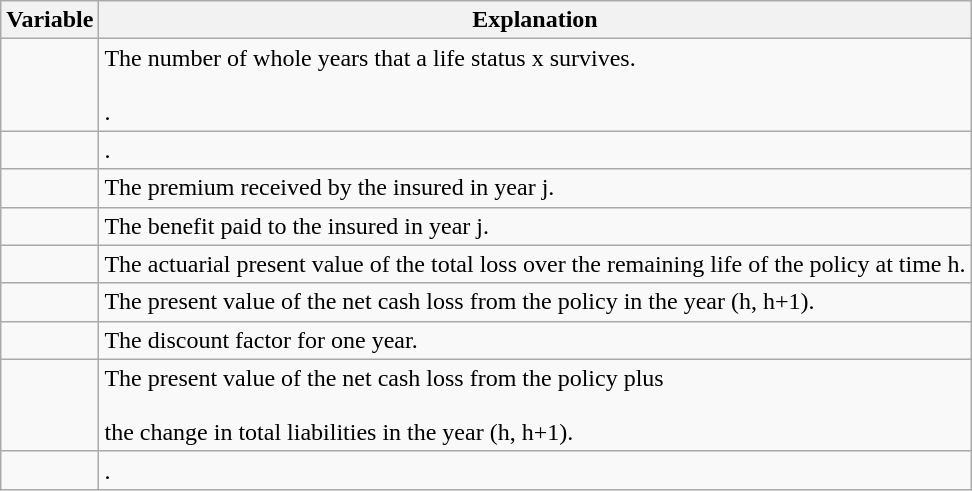<table class="wikitable">
<tr>
<th>Variable</th>
<th>Explanation</th>
</tr>
<tr>
<td></td>
<td>The number of whole years that a life status x survives. <br><br>.</td>
</tr>
<tr>
<td></td>
<td>.</td>
</tr>
<tr>
<td></td>
<td>The premium received by the insured in year j.</td>
</tr>
<tr>
<td></td>
<td>The benefit paid to the insured in year j.</td>
</tr>
<tr>
<td></td>
<td>The actuarial present value of the total loss over the remaining life of the policy at time h.</td>
</tr>
<tr>
<td></td>
<td>The present value of the net cash loss from the policy in the year (h, h+1).</td>
</tr>
<tr>
<td></td>
<td>The discount factor for one year.</td>
</tr>
<tr>
<td></td>
<td>The present value of the net cash loss from the policy plus <br><br>the change in total liabilities in the year (h, h+1).</td>
</tr>
<tr>
<td></td>
<td>.</td>
</tr>
</table>
